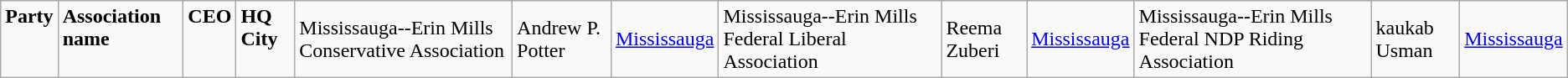<table class="wikitable">
<tr>
<td colspan="2" rowspan="1" align="left" valign="top"><strong>Party</strong></td>
<td valign="top"><strong>Association name</strong></td>
<td valign="top"><strong>CEO</strong></td>
<td valign="top"><strong>HQ City </strong><br></td>
<td>Mississauga--Erin Mills Conservative Association</td>
<td>Andrew P. Potter</td>
<td><a href='#'>Mississauga</a><br></td>
<td>Mississauga--Erin Mills Federal Liberal Association</td>
<td>Reema Zuberi</td>
<td><a href='#'>Mississauga</a><br></td>
<td>Mississauga--Erin Mills Federal NDP Riding Association</td>
<td>kaukab Usman</td>
<td><a href='#'>Mississauga</a></td>
</tr>
</table>
